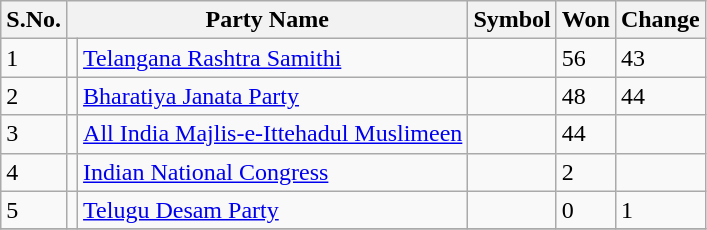<table CLASS="sortable wikitable">
<tr>
<th>S.No.</th>
<th colspan=2>Party Name</th>
<th>Symbol</th>
<th>Won</th>
<th>Change</th>
</tr>
<tr>
<td>1</td>
<td></td>
<td><a href='#'>Telangana Rashtra Samithi</a></td>
<td></td>
<td>56</td>
<td>43</td>
</tr>
<tr>
<td>2</td>
<td></td>
<td><a href='#'>Bharatiya Janata Party</a></td>
<td></td>
<td>48</td>
<td>44</td>
</tr>
<tr>
<td>3</td>
<td></td>
<td><a href='#'>All India Majlis-e-Ittehadul Muslimeen</a></td>
<td></td>
<td>44</td>
<td></td>
</tr>
<tr>
<td>4</td>
<td></td>
<td><a href='#'>Indian National Congress</a></td>
<td></td>
<td>2</td>
<td></td>
</tr>
<tr>
<td>5</td>
<td></td>
<td><a href='#'>Telugu Desam Party</a></td>
<td></td>
<td>0</td>
<td>1</td>
</tr>
<tr>
</tr>
</table>
